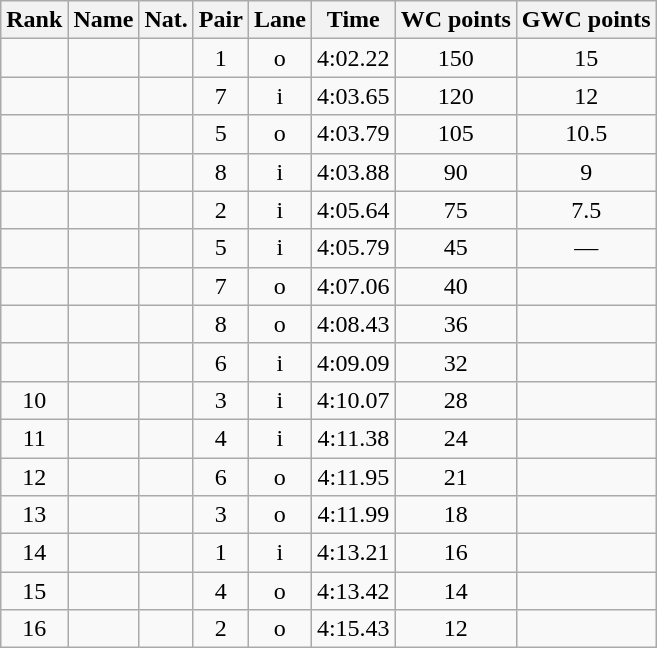<table class="wikitable sortable" style="text-align:center">
<tr>
<th>Rank</th>
<th>Name</th>
<th>Nat.</th>
<th>Pair</th>
<th>Lane</th>
<th>Time</th>
<th>WC points</th>
<th>GWC points</th>
</tr>
<tr>
<td></td>
<td align=left></td>
<td></td>
<td>1</td>
<td>o</td>
<td>4:02.22</td>
<td>150</td>
<td>15</td>
</tr>
<tr>
<td></td>
<td align=left></td>
<td></td>
<td>7</td>
<td>i</td>
<td>4:03.65</td>
<td>120</td>
<td>12</td>
</tr>
<tr>
<td></td>
<td align=left></td>
<td></td>
<td>5</td>
<td>o</td>
<td>4:03.79</td>
<td>105</td>
<td>10.5</td>
</tr>
<tr>
<td></td>
<td align=left></td>
<td></td>
<td>8</td>
<td>i</td>
<td>4:03.88</td>
<td>90</td>
<td>9</td>
</tr>
<tr>
<td></td>
<td align=left></td>
<td></td>
<td>2</td>
<td>i</td>
<td>4:05.64</td>
<td>75</td>
<td>7.5</td>
</tr>
<tr>
<td></td>
<td align=left></td>
<td></td>
<td>5</td>
<td>i</td>
<td>4:05.79</td>
<td>45</td>
<td>—</td>
</tr>
<tr>
<td></td>
<td align=left></td>
<td></td>
<td>7</td>
<td>o</td>
<td>4:07.06</td>
<td>40</td>
<td></td>
</tr>
<tr>
<td></td>
<td align=left></td>
<td></td>
<td>8</td>
<td>o</td>
<td>4:08.43</td>
<td>36</td>
<td></td>
</tr>
<tr>
<td></td>
<td align=left></td>
<td></td>
<td>6</td>
<td>i</td>
<td>4:09.09</td>
<td>32</td>
<td></td>
</tr>
<tr>
<td>10</td>
<td align=left></td>
<td></td>
<td>3</td>
<td>i</td>
<td>4:10.07</td>
<td>28</td>
<td></td>
</tr>
<tr>
<td>11</td>
<td align=left></td>
<td></td>
<td>4</td>
<td>i</td>
<td>4:11.38</td>
<td>24</td>
<td></td>
</tr>
<tr>
<td>12</td>
<td align=left></td>
<td></td>
<td>6</td>
<td>o</td>
<td>4:11.95</td>
<td>21</td>
<td></td>
</tr>
<tr>
<td>13</td>
<td align=left></td>
<td></td>
<td>3</td>
<td>o</td>
<td>4:11.99</td>
<td>18</td>
<td></td>
</tr>
<tr>
<td>14</td>
<td align=left></td>
<td></td>
<td>1</td>
<td>i</td>
<td>4:13.21</td>
<td>16</td>
<td></td>
</tr>
<tr>
<td>15</td>
<td align=left></td>
<td></td>
<td>4</td>
<td>o</td>
<td>4:13.42</td>
<td>14</td>
<td></td>
</tr>
<tr>
<td>16</td>
<td align=left></td>
<td></td>
<td>2</td>
<td>o</td>
<td>4:15.43</td>
<td>12</td>
<td></td>
</tr>
</table>
